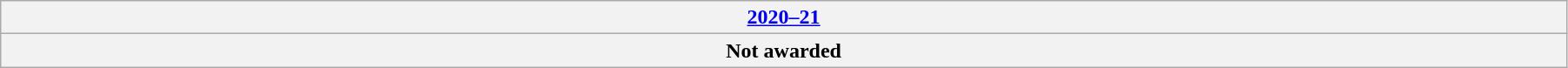<table class="wikitable" width=95%>
<tr>
<th colspan=3><a href='#'>2020–21</a></th>
</tr>
<tr>
<th colspan=3>Not awarded</th>
</tr>
</table>
